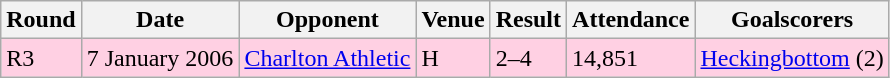<table class="wikitable">
<tr>
<th>Round</th>
<th>Date</th>
<th>Opponent</th>
<th>Venue</th>
<th>Result</th>
<th>Attendance</th>
<th>Goalscorers</th>
</tr>
<tr style="background-color: #ffd0e3;">
<td>R3</td>
<td>7 January 2006</td>
<td><a href='#'>Charlton Athletic</a></td>
<td>H</td>
<td>2–4</td>
<td>14,851</td>
<td><a href='#'>Heckingbottom</a> (2)</td>
</tr>
</table>
